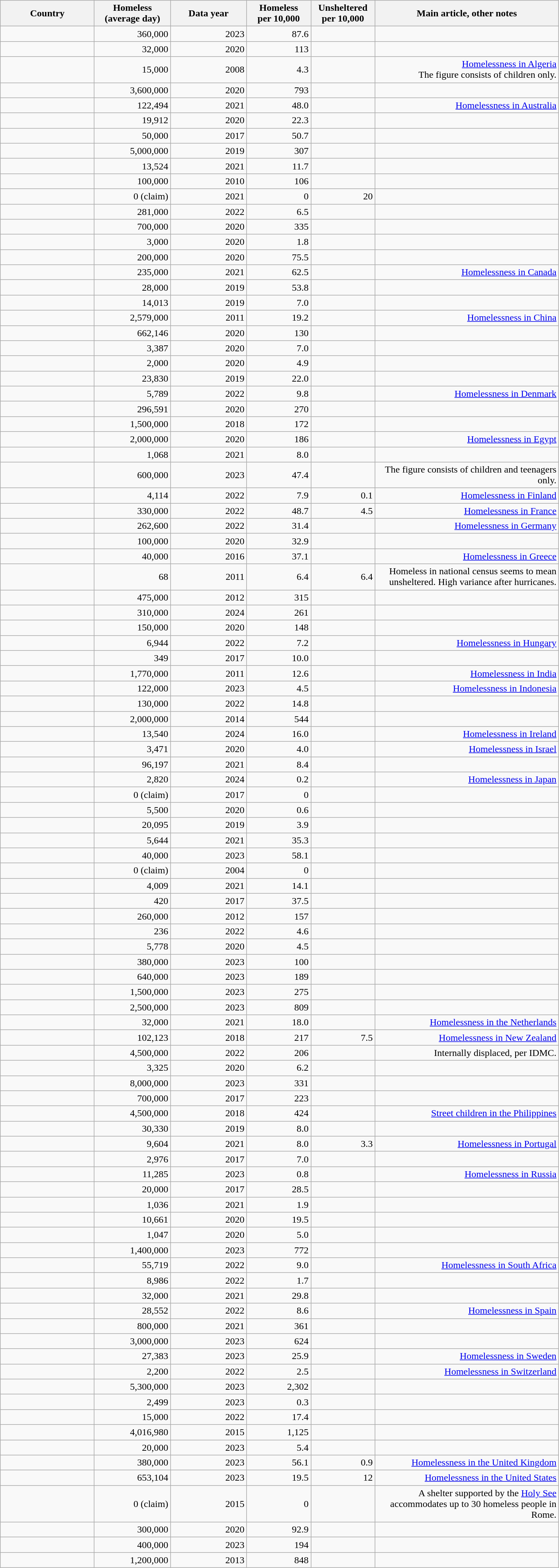<table class="wikitable sortable static-row-numbers col1left col6left" style="text-align: right">
<tr>
<th width=150pt>Country</th>
<th width=120pt>Homeless <br>(average day)</th>
<th width=120pt>Data year</th>
<th width=100pt>Homeless <br> per 10,000</th>
<th width=100pt>Unsheltered per 10,000</th>
<th width=300pt>Main article, other notes</th>
</tr>
<tr>
<td></td>
<td>360,000</td>
<td>2023</td>
<td>87.6</td>
<td></td>
<td></td>
</tr>
<tr>
<td></td>
<td>32,000</td>
<td>2020</td>
<td>113</td>
<td></td>
<td></td>
</tr>
<tr>
<td></td>
<td>15,000</td>
<td>2008</td>
<td>4.3</td>
<td></td>
<td><a href='#'>Homelessness in Algeria</a><br>The figure consists of children only.</td>
</tr>
<tr>
<td></td>
<td>3,600,000</td>
<td>2020</td>
<td>793</td>
<td></td>
<td></td>
</tr>
<tr>
<td></td>
<td>122,494</td>
<td>2021</td>
<td>48.0</td>
<td></td>
<td><a href='#'>Homelessness in Australia</a></td>
</tr>
<tr>
<td></td>
<td>19,912</td>
<td>2020</td>
<td>22.3</td>
<td></td>
<td></td>
</tr>
<tr>
<td></td>
<td>50,000</td>
<td>2017</td>
<td>50.7</td>
<td></td>
<td></td>
</tr>
<tr>
<td></td>
<td>5,000,000</td>
<td>2019</td>
<td>307</td>
<td></td>
<td></td>
</tr>
<tr>
<td></td>
<td>13,524</td>
<td>2021</td>
<td>11.7</td>
<td></td>
<td></td>
</tr>
<tr>
<td></td>
<td>100,000</td>
<td>2010</td>
<td>106</td>
<td></td>
<td></td>
</tr>
<tr>
<td></td>
<td>0 (claim)</td>
<td>2021</td>
<td>0</td>
<td>20</td>
<td></td>
</tr>
<tr>
<td></td>
<td style="text-align:right;">281,000</td>
<td style="text-align:right;">2022</td>
<td style="text-align:right;">6.5</td>
<td style="text-align:right;"></td>
<td></td>
</tr>
<tr>
<td></td>
<td style="text-align:right;">700,000</td>
<td style="text-align:right;">2020</td>
<td style="text-align:right;">335</td>
<td style="text-align:right;"></td>
<td></td>
</tr>
<tr>
<td></td>
<td>3,000</td>
<td>2020</td>
<td>1.8</td>
<td></td>
<td></td>
</tr>
<tr>
<td></td>
<td>200,000</td>
<td>2020</td>
<td>75.5</td>
<td></td>
<td></td>
</tr>
<tr>
<td></td>
<td style="text-align:right;">235,000</td>
<td style="text-align:right;">2021</td>
<td style="text-align:right;">62.5</td>
<td style="text-align:right;"></td>
<td><a href='#'>Homelessness in Canada</a></td>
</tr>
<tr>
<td></td>
<td>28,000</td>
<td>2019</td>
<td>53.8</td>
<td></td>
<td></td>
</tr>
<tr>
<td></td>
<td style="text-align:right;">14,013</td>
<td style="text-align:right;">2019</td>
<td style="text-align:right;">7.0</td>
<td style="text-align:right;"></td>
<td></td>
</tr>
<tr>
<td></td>
<td style="text-align:right;">2,579,000</td>
<td style="text-align:right;">2011</td>
<td style="text-align:right;">19.2</td>
<td style="text-align:right;"></td>
<td><a href='#'>Homelessness in China</a></td>
</tr>
<tr>
<td></td>
<td>662,146</td>
<td>2020</td>
<td>130</td>
<td></td>
<td></td>
</tr>
<tr>
<td></td>
<td>3,387</td>
<td>2020</td>
<td>7.0</td>
<td></td>
<td></td>
</tr>
<tr>
<td></td>
<td>2,000</td>
<td>2020</td>
<td>4.9</td>
<td></td>
<td></td>
</tr>
<tr>
<td></td>
<td style="text-align:right;">23,830</td>
<td style="text-align:right;">2019</td>
<td style="text-align:right;">22.0</td>
<td style="text-align:right;"></td>
<td></td>
</tr>
<tr>
<td></td>
<td style="text-align:right;">5,789</td>
<td style="text-align:right;">2022</td>
<td style="text-align:right;">9.8</td>
<td></td>
<td><a href='#'>Homelessness in Denmark</a></td>
</tr>
<tr>
<td></td>
<td>296,591</td>
<td>2020</td>
<td>270</td>
<td></td>
<td></td>
</tr>
<tr>
<td></td>
<td>1,500,000</td>
<td>2018</td>
<td>172</td>
<td></td>
<td></td>
</tr>
<tr>
<td></td>
<td style="text-align:right;">2,000,000</td>
<td style="text-align:right;">2020</td>
<td style="text-align:right;">186</td>
<td style="text-align:right;"></td>
<td><a href='#'>Homelessness in Egypt</a></td>
</tr>
<tr>
<td></td>
<td style="text-align:right;">1,068</td>
<td style="text-align:right;">2021</td>
<td style="text-align:right;">8.0</td>
<td style="text-align:right;"></td>
<td></td>
</tr>
<tr>
<td></td>
<td>600,000</td>
<td>2023</td>
<td>47.4</td>
<td></td>
<td>The figure consists of children and teenagers only.</td>
</tr>
<tr>
<td></td>
<td style="text-align:right;">4,114</td>
<td style="text-align:right;">2022</td>
<td style="text-align:right;">7.9</td>
<td style="text-align:right;">0.1</td>
<td><a href='#'>Homelessness in Finland</a></td>
</tr>
<tr>
<td></td>
<td style="text-align:right;">330,000</td>
<td style="text-align:right;">2022</td>
<td style="text-align:right;">48.7</td>
<td style="text-align:right;">4.5</td>
<td><a href='#'>Homelessness in France</a></td>
</tr>
<tr>
<td></td>
<td style="text-align:right;">262,600</td>
<td style="text-align:right;">2022</td>
<td style="text-align:right;">31.4</td>
<td style="text-align:right;"></td>
<td><a href='#'>Homelessness in Germany</a></td>
</tr>
<tr>
<td></td>
<td style="text-align:right;">100,000</td>
<td style="text-align:right;">2020</td>
<td style="text-align:right;">32.9</td>
<td style="text-align:right;"></td>
<td></td>
</tr>
<tr>
<td></td>
<td style="text-align:right;">40,000</td>
<td style="text-align:right;">2016</td>
<td style="text-align:right;">37.1</td>
<td style="text-align:right;"></td>
<td><a href='#'>Homelessness in Greece</a></td>
</tr>
<tr>
<td></td>
<td style="text-align:right;">68</td>
<td style="text-align:right;">2011</td>
<td style="text-align:right;">6.4</td>
<td style="text-align:right;">6.4</td>
<td>Homeless in national census seems to mean unsheltered. High variance after hurricanes.</td>
</tr>
<tr>
<td></td>
<td style="text-align:right;">475,000</td>
<td style="text-align:right;">2012</td>
<td style="text-align:right;">315</td>
<td style="text-align:right;"></td>
<td></td>
</tr>
<tr>
<td></td>
<td style="text-align:right;">310,000</td>
<td style="text-align:right;">2024</td>
<td style="text-align:right;">261</td>
<td style="text-align:right;"></td>
<td></td>
</tr>
<tr>
<td></td>
<td style="text-align:right;">150,000</td>
<td style="text-align:right;">2020</td>
<td style="text-align:right;">148</td>
<td style="text-align:right;"></td>
<td></td>
</tr>
<tr>
<td></td>
<td style="text-align:right;">6,944</td>
<td style="text-align:right;">2022</td>
<td style="text-align:right;">7.2</td>
<td></td>
<td><a href='#'>Homelessness in Hungary</a></td>
</tr>
<tr>
<td></td>
<td style="text-align:right;">349</td>
<td style="text-align:right;">2017</td>
<td style="text-align:right;">10.0</td>
<td style="text-align:right;"></td>
<td></td>
</tr>
<tr>
<td></td>
<td style="text-align:right;">1,770,000</td>
<td style="text-align:right;">2011</td>
<td style="text-align:right;">12.6</td>
<td style="text-align:right;"></td>
<td><a href='#'>Homelessness in India</a></td>
</tr>
<tr>
<td></td>
<td style="text-align:right;">122,000</td>
<td style="text-align:right;">2023</td>
<td style="text-align:right;">4.5</td>
<td></td>
<td><a href='#'>Homelessness in Indonesia</a></td>
</tr>
<tr>
<td></td>
<td style="text-align:right;">130,000</td>
<td style="text-align:right;">2022</td>
<td style="text-align:right;">14.8</td>
<td style="text-align:right;"></td>
<td></td>
</tr>
<tr>
<td></td>
<td>2,000,000</td>
<td>2014</td>
<td>544</td>
<td></td>
<td></td>
</tr>
<tr>
<td></td>
<td style="text-align:right;">13,540</td>
<td style="text-align:right;">2024</td>
<td style="text-align:right;">16.0</td>
<td style="text-align:right;"></td>
<td><a href='#'>Homelessness in Ireland</a></td>
</tr>
<tr>
<td></td>
<td style="text-align:right;">3,471</td>
<td style="text-align:right;">2020</td>
<td style="text-align:right;">4.0</td>
<td style="text-align:right;"></td>
<td><a href='#'>Homelessness in Israel</a></td>
</tr>
<tr>
<td></td>
<td style="text-align:right;">96,197</td>
<td style="text-align:right;">2021</td>
<td style="text-align:right;">8.4</td>
<td style="text-align:right;"></td>
<td></td>
</tr>
<tr>
<td></td>
<td style="text-align:right;">2,820</td>
<td style="text-align:right;">2024</td>
<td style="text-align:right;">0.2</td>
<td></td>
<td><a href='#'>Homelessness in Japan</a></td>
</tr>
<tr>
<td></td>
<td style="text-align:right;">0 (claim)</td>
<td style="text-align:right;">2017</td>
<td style="text-align:right;">0</td>
<td style="text-align:right;"></td>
<td></td>
</tr>
<tr>
<td></td>
<td style="text-align:right;">5,500</td>
<td style="text-align:right;">2020</td>
<td style="text-align:right;">0.6</td>
<td style="text-align:right;"></td>
<td></td>
</tr>
<tr>
<td></td>
<td style="text-align:right;">20,095</td>
<td style="text-align:right;">2019</td>
<td style="text-align:right;">3.9</td>
<td style="text-align:right;"></td>
<td></td>
</tr>
<tr>
<td></td>
<td style="text-align:right;">5,644</td>
<td style="text-align:right;">2021</td>
<td style="text-align:right;">35.3</td>
<td style="text-align:right;"></td>
<td></td>
</tr>
<tr>
<td></td>
<td>40,000</td>
<td>2023</td>
<td>58.1</td>
<td></td>
<td></td>
</tr>
<tr>
<td></td>
<td style="text-align:right;">0 (claim)</td>
<td style="text-align:right;">2004</td>
<td style="text-align:right;">0</td>
<td style="text-align:right;"></td>
<td></td>
</tr>
<tr>
<td></td>
<td style="text-align:right;">4,009</td>
<td style="text-align:right;">2021</td>
<td style="text-align:right;">14.1</td>
<td style="text-align:right;"></td>
<td></td>
</tr>
<tr>
<td></td>
<td style="text-align:right;">420</td>
<td style="text-align:right;">2017</td>
<td style="text-align:right;">37.5</td>
<td style="text-align:right;"></td>
<td></td>
</tr>
<tr>
<td></td>
<td>260,000</td>
<td>2012</td>
<td>157</td>
<td></td>
<td></td>
</tr>
<tr>
<td></td>
<td>236</td>
<td>2022</td>
<td>4.6</td>
<td></td>
<td></td>
</tr>
<tr>
<td></td>
<td>5,778</td>
<td>2020</td>
<td>4.5</td>
<td></td>
<td></td>
</tr>
<tr>
<td></td>
<td>380,000</td>
<td>2023</td>
<td>100</td>
<td></td>
<td></td>
</tr>
<tr>
<td></td>
<td>640,000</td>
<td>2023</td>
<td>189</td>
<td></td>
<td></td>
</tr>
<tr>
<td></td>
<td>1,500,000</td>
<td>2023</td>
<td>275</td>
<td></td>
<td></td>
</tr>
<tr>
<td></td>
<td>2,500,000</td>
<td>2023</td>
<td>809</td>
<td></td>
<td></td>
</tr>
<tr>
<td></td>
<td>32,000</td>
<td>2021</td>
<td>18.0</td>
<td></td>
<td><a href='#'>Homelessness in the Netherlands</a></td>
</tr>
<tr>
<td></td>
<td>102,123</td>
<td>2018</td>
<td>217</td>
<td>7.5</td>
<td><a href='#'>Homelessness in New Zealand</a></td>
</tr>
<tr>
<td></td>
<td>4,500,000</td>
<td>2022</td>
<td>206</td>
<td></td>
<td>Internally displaced, per IDMC.</td>
</tr>
<tr>
<td></td>
<td>3,325</td>
<td>2020</td>
<td>6.2</td>
<td></td>
<td></td>
</tr>
<tr>
<td></td>
<td>8,000,000</td>
<td>2023</td>
<td>331</td>
<td></td>
<td></td>
</tr>
<tr>
<td></td>
<td>700,000</td>
<td>2017</td>
<td>223</td>
<td></td>
<td></td>
</tr>
<tr>
<td></td>
<td>4,500,000</td>
<td>2018</td>
<td>424</td>
<td></td>
<td><a href='#'>Street children in the Philippines</a></td>
</tr>
<tr>
<td></td>
<td>30,330</td>
<td>2019</td>
<td>8.0</td>
<td></td>
<td></td>
</tr>
<tr>
<td></td>
<td>9,604</td>
<td>2021</td>
<td>8.0</td>
<td>3.3</td>
<td><a href='#'>Homelessness in Portugal</a></td>
</tr>
<tr>
<td></td>
<td>2,976</td>
<td>2017</td>
<td>7.0</td>
<td></td>
<td></td>
</tr>
<tr>
<td></td>
<td>11,285</td>
<td>2023</td>
<td>0.8</td>
<td></td>
<td><a href='#'>Homelessness in Russia</a></td>
</tr>
<tr>
<td></td>
<td>20,000</td>
<td>2017</td>
<td>28.5</td>
<td></td>
<td></td>
</tr>
<tr>
<td></td>
<td>1,036</td>
<td>2021</td>
<td>1.9</td>
<td></td>
<td></td>
</tr>
<tr>
<td></td>
<td>10,661</td>
<td>2020</td>
<td>19.5</td>
<td></td>
<td></td>
</tr>
<tr>
<td></td>
<td>1,047</td>
<td>2020</td>
<td>5.0</td>
<td></td>
<td></td>
</tr>
<tr>
<td></td>
<td>1,400,000</td>
<td>2023</td>
<td>772</td>
<td></td>
<td></td>
</tr>
<tr>
<td></td>
<td>55,719</td>
<td>2022</td>
<td>9.0</td>
<td></td>
<td><a href='#'>Homelessness in South Africa</a></td>
</tr>
<tr>
<td></td>
<td>8,986</td>
<td>2022</td>
<td>1.7</td>
<td></td>
<td></td>
</tr>
<tr>
<td></td>
<td>32,000</td>
<td>2021</td>
<td>29.8</td>
<td></td>
<td></td>
</tr>
<tr>
<td></td>
<td>28,552</td>
<td>2022</td>
<td>8.6</td>
<td></td>
<td><a href='#'>Homelessness in Spain</a></td>
</tr>
<tr>
<td></td>
<td>800,000</td>
<td>2021</td>
<td>361</td>
<td></td>
<td></td>
</tr>
<tr>
<td></td>
<td>3,000,000</td>
<td>2023</td>
<td>624</td>
<td></td>
<td></td>
</tr>
<tr>
<td></td>
<td>27,383</td>
<td>2023</td>
<td>25.9 </td>
<td></td>
<td><a href='#'>Homelessness in Sweden</a></td>
</tr>
<tr>
<td></td>
<td>2,200</td>
<td>2022</td>
<td>2.5</td>
<td></td>
<td><a href='#'>Homelessness in Switzerland</a></td>
</tr>
<tr>
<td></td>
<td>5,300,000</td>
<td>2023</td>
<td>2,302</td>
<td></td>
<td></td>
</tr>
<tr>
<td></td>
<td>2,499</td>
<td>2023</td>
<td>0.3</td>
<td></td>
<td></td>
</tr>
<tr>
<td></td>
<td>15,000</td>
<td>2022</td>
<td>17.4</td>
<td></td>
<td></td>
</tr>
<tr>
<td></td>
<td>4,016,980</td>
<td>2015</td>
<td>1,125</td>
<td></td>
<td></td>
</tr>
<tr>
<td></td>
<td>20,000</td>
<td>2023</td>
<td>5.4</td>
<td></td>
<td></td>
</tr>
<tr>
<td></td>
<td>380,000</td>
<td>2023</td>
<td>56.1</td>
<td>0.9</td>
<td><a href='#'>Homelessness in the United Kingdom</a></td>
</tr>
<tr>
<td></td>
<td>653,104</td>
<td>2023</td>
<td>19.5</td>
<td>12</td>
<td><a href='#'>Homelessness in the United States</a></td>
</tr>
<tr>
<td></td>
<td>0 (claim)</td>
<td>2015</td>
<td>0</td>
<td></td>
<td>A shelter supported by the <a href='#'>Holy See</a> accommodates up to 30 homeless people in Rome.</td>
</tr>
<tr>
<td></td>
<td>300,000</td>
<td>2020</td>
<td>92.9</td>
<td></td>
<td></td>
</tr>
<tr>
<td></td>
<td>400,000</td>
<td>2023</td>
<td>194</td>
<td></td>
<td></td>
</tr>
<tr>
<td></td>
<td>1,200,000</td>
<td>2013</td>
<td>848</td>
<td></td>
<td></td>
</tr>
</table>
